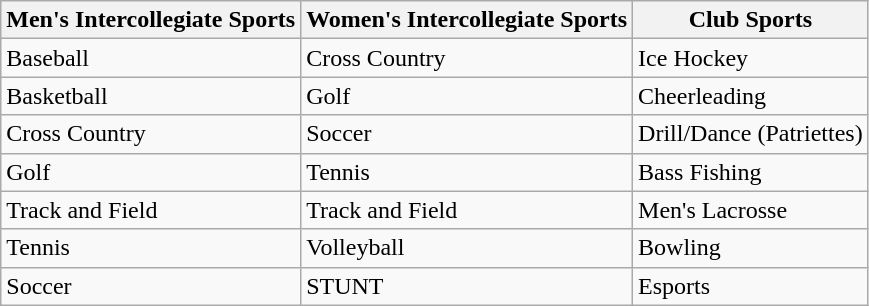<table class="wikitable">
<tr>
<th>Men's Intercollegiate Sports</th>
<th>Women's Intercollegiate Sports</th>
<th>Club Sports</th>
</tr>
<tr>
<td>Baseball</td>
<td>Cross Country</td>
<td>Ice Hockey</td>
</tr>
<tr>
<td>Basketball</td>
<td>Golf</td>
<td>Cheerleading</td>
</tr>
<tr>
<td>Cross Country</td>
<td>Soccer</td>
<td>Drill/Dance (Patriettes)</td>
</tr>
<tr>
<td>Golf</td>
<td>Tennis</td>
<td>Bass Fishing</td>
</tr>
<tr>
<td>Track and Field</td>
<td>Track and Field</td>
<td>Men's Lacrosse</td>
</tr>
<tr>
<td>Tennis</td>
<td>Volleyball</td>
<td>Bowling</td>
</tr>
<tr>
<td>Soccer</td>
<td>STUNT</td>
<td>Esports</td>
</tr>
</table>
